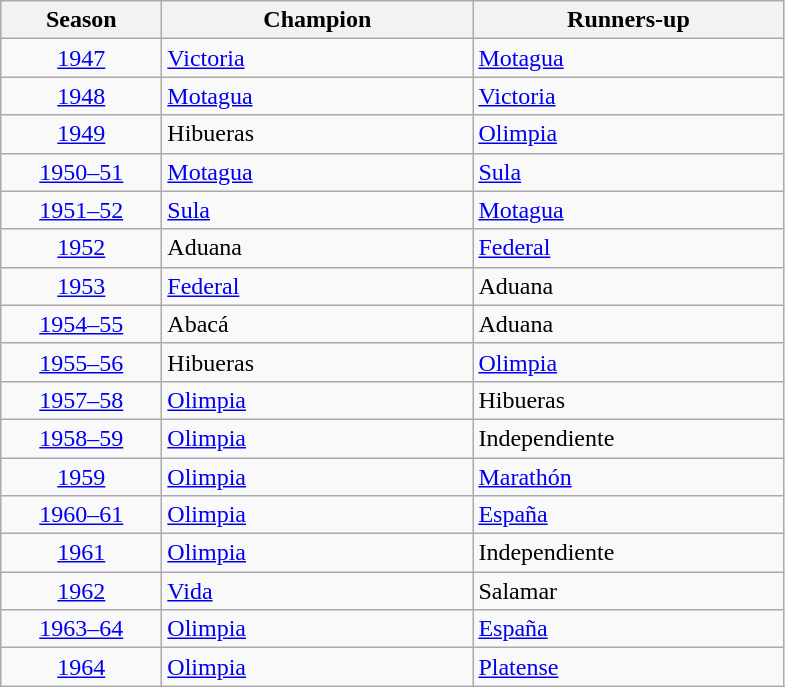<table class="wikitable">
<tr>
<th width="100">Season</th>
<th width="200">Champion</th>
<th width="200">Runners-up</th>
</tr>
<tr>
<td align="center"><a href='#'>1947</a></td>
<td><a href='#'>Victoria</a></td>
<td><a href='#'>Motagua</a></td>
</tr>
<tr>
<td align="center"><a href='#'>1948</a></td>
<td><a href='#'>Motagua</a></td>
<td><a href='#'>Victoria</a></td>
</tr>
<tr>
<td align="center"><a href='#'>1949</a></td>
<td>Hibueras</td>
<td><a href='#'>Olimpia</a></td>
</tr>
<tr>
<td align="center"><a href='#'>1950–51</a></td>
<td><a href='#'>Motagua</a></td>
<td><a href='#'>Sula</a></td>
</tr>
<tr>
<td align="center"><a href='#'>1951–52</a></td>
<td><a href='#'>Sula</a></td>
<td><a href='#'>Motagua</a></td>
</tr>
<tr>
<td align="center"><a href='#'>1952</a></td>
<td>Aduana</td>
<td><a href='#'>Federal</a></td>
</tr>
<tr>
<td align="center"><a href='#'>1953</a></td>
<td><a href='#'>Federal</a></td>
<td>Aduana</td>
</tr>
<tr>
<td align="center"><a href='#'>1954–55</a></td>
<td>Abacá</td>
<td>Aduana</td>
</tr>
<tr>
<td align="center"><a href='#'>1955–56</a></td>
<td>Hibueras</td>
<td><a href='#'>Olimpia</a></td>
</tr>
<tr>
<td align="center"><a href='#'>1957–58</a></td>
<td><a href='#'>Olimpia</a></td>
<td>Hibueras</td>
</tr>
<tr>
<td align="center"><a href='#'>1958–59</a></td>
<td><a href='#'>Olimpia</a></td>
<td>Independiente</td>
</tr>
<tr>
<td align="center"><a href='#'>1959</a></td>
<td><a href='#'>Olimpia</a></td>
<td><a href='#'>Marathón</a></td>
</tr>
<tr>
<td align="center"><a href='#'>1960–61</a></td>
<td><a href='#'>Olimpia</a></td>
<td><a href='#'>España</a></td>
</tr>
<tr>
<td align="center"><a href='#'>1961</a></td>
<td><a href='#'>Olimpia</a></td>
<td>Independiente</td>
</tr>
<tr>
<td align="center"><a href='#'>1962</a></td>
<td><a href='#'>Vida</a></td>
<td>Salamar</td>
</tr>
<tr>
<td align="center"><a href='#'>1963–64</a></td>
<td><a href='#'>Olimpia</a></td>
<td><a href='#'>España</a></td>
</tr>
<tr>
<td align="center"><a href='#'>1964</a></td>
<td><a href='#'>Olimpia</a></td>
<td><a href='#'>Platense</a></td>
</tr>
</table>
